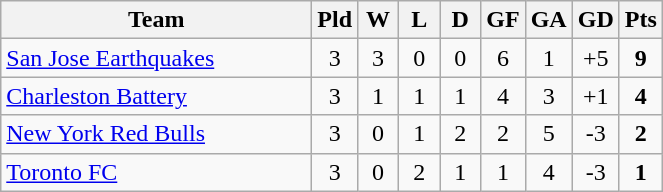<table class="wikitable" style="text-align: center;">
<tr>
<th width="200">Team</th>
<th width="20">Pld</th>
<th width="20">W</th>
<th width="20">L</th>
<th width="20">D</th>
<th width="20">GF</th>
<th width="20">GA</th>
<th width="20">GD</th>
<th width="20">Pts</th>
</tr>
<tr>
<td style="text-align:left;"><a href='#'>San Jose Earthquakes</a></td>
<td>3</td>
<td>3</td>
<td>0</td>
<td>0</td>
<td>6</td>
<td>1</td>
<td>+5</td>
<td><strong>9</strong></td>
</tr>
<tr>
<td style="text-align:left;"><a href='#'>Charleston Battery</a></td>
<td>3</td>
<td>1</td>
<td>1</td>
<td>1</td>
<td>4</td>
<td>3</td>
<td>+1</td>
<td><strong>4</strong></td>
</tr>
<tr>
<td style="text-align:left;"><a href='#'>New York Red Bulls</a></td>
<td>3</td>
<td>0</td>
<td>1</td>
<td>2</td>
<td>2</td>
<td>5</td>
<td>-3</td>
<td><strong>2</strong></td>
</tr>
<tr>
<td style="text-align:left;"><a href='#'>Toronto FC</a></td>
<td>3</td>
<td>0</td>
<td>2</td>
<td>1</td>
<td>1</td>
<td>4</td>
<td>-3</td>
<td><strong>1</strong></td>
</tr>
</table>
